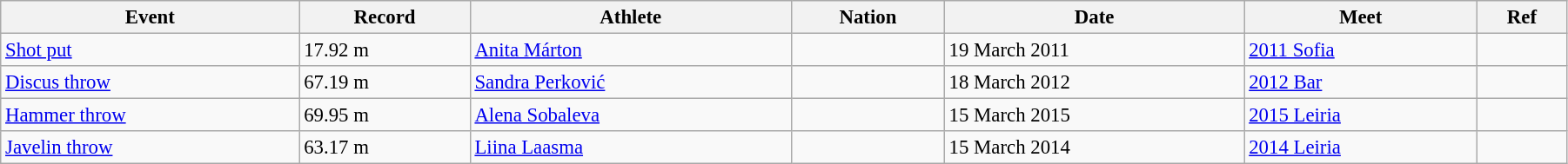<table class="wikitable" style="font-size:95%; width: 95%;">
<tr>
<th>Event</th>
<th>Record</th>
<th>Athlete</th>
<th>Nation</th>
<th>Date</th>
<th>Meet</th>
<th>Ref</th>
</tr>
<tr>
<td><a href='#'>Shot put</a></td>
<td>17.92 m</td>
<td><a href='#'>Anita Márton</a></td>
<td></td>
<td>19 March 2011</td>
<td><a href='#'>2011 Sofia</a></td>
<td></td>
</tr>
<tr>
<td><a href='#'>Discus throw</a></td>
<td>67.19 m</td>
<td><a href='#'>Sandra Perković</a></td>
<td></td>
<td>18 March 2012</td>
<td><a href='#'>2012 Bar</a></td>
<td></td>
</tr>
<tr>
<td><a href='#'>Hammer throw</a></td>
<td>69.95 m</td>
<td><a href='#'>Alena Sobaleva</a></td>
<td></td>
<td>15 March 2015</td>
<td><a href='#'>2015 Leiria</a></td>
<td></td>
</tr>
<tr>
<td><a href='#'>Javelin throw</a></td>
<td>63.17 m</td>
<td><a href='#'>Liina Laasma</a></td>
<td></td>
<td>15 March 2014</td>
<td><a href='#'>2014 Leiria</a></td>
<td></td>
</tr>
</table>
